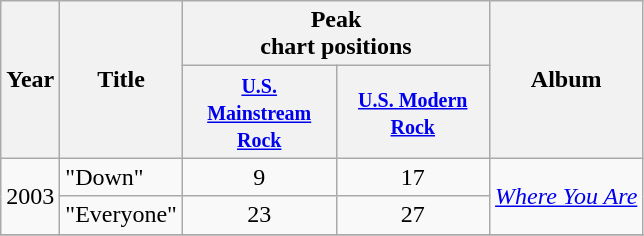<table class="wikitable">
<tr>
<th rowspan="2">Year</th>
<th rowspan="2">Title</th>
<th colspan="2">Peak<br>chart positions</th>
<th rowspan="2">Album</th>
</tr>
<tr>
<th width="95"><small><a href='#'>U.S. Mainstream Rock</a></small></th>
<th width="95"><small><a href='#'>U.S. Modern Rock</a></small></th>
</tr>
<tr>
<td rowspan="2">2003</td>
<td>"Down"</td>
<td align="center">9</td>
<td align="center">17</td>
<td rowspan="2"><em><a href='#'>Where You Are</a></em></td>
</tr>
<tr>
<td>"Everyone"</td>
<td align="center">23</td>
<td align="center">27</td>
</tr>
<tr>
</tr>
</table>
